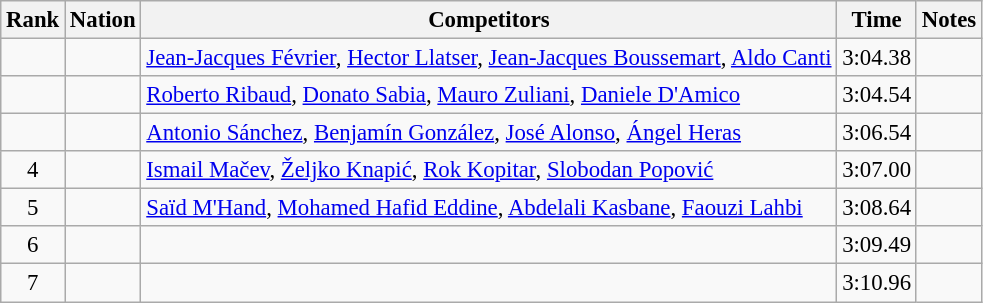<table class="wikitable sortable" style="text-align:center; font-size:95%">
<tr>
<th>Rank</th>
<th>Nation</th>
<th>Competitors</th>
<th>Time</th>
<th>Notes</th>
</tr>
<tr>
<td></td>
<td align=left></td>
<td align=left><a href='#'>Jean-Jacques Février</a>, <a href='#'>Hector Llatser</a>, <a href='#'>Jean-Jacques Boussemart</a>, <a href='#'>Aldo Canti</a></td>
<td>3:04.38</td>
<td></td>
</tr>
<tr>
<td></td>
<td align=left></td>
<td align=left><a href='#'>Roberto Ribaud</a>, <a href='#'>Donato Sabia</a>, <a href='#'>Mauro Zuliani</a>, <a href='#'>Daniele D'Amico</a></td>
<td>3:04.54</td>
<td></td>
</tr>
<tr>
<td></td>
<td align=left></td>
<td align=left><a href='#'>Antonio Sánchez</a>, <a href='#'>Benjamín González</a>, <a href='#'>José Alonso</a>, <a href='#'>Ángel Heras</a></td>
<td>3:06.54</td>
<td></td>
</tr>
<tr>
<td>4</td>
<td align=left></td>
<td align=left><a href='#'>Ismail Mačev</a>, <a href='#'>Željko Knapić</a>, <a href='#'>Rok Kopitar</a>, <a href='#'>Slobodan Popović</a></td>
<td>3:07.00</td>
<td></td>
</tr>
<tr>
<td>5</td>
<td align=left></td>
<td align=left><a href='#'>Saïd M'Hand</a>, <a href='#'>Mohamed Hafid Eddine</a>, <a href='#'>Abdelali Kasbane</a>, <a href='#'>Faouzi Lahbi</a></td>
<td>3:08.64</td>
<td></td>
</tr>
<tr>
<td>6</td>
<td align=left></td>
<td align=left></td>
<td>3:09.49</td>
<td></td>
</tr>
<tr>
<td>7</td>
<td align=left></td>
<td align=left></td>
<td>3:10.96</td>
<td></td>
</tr>
</table>
